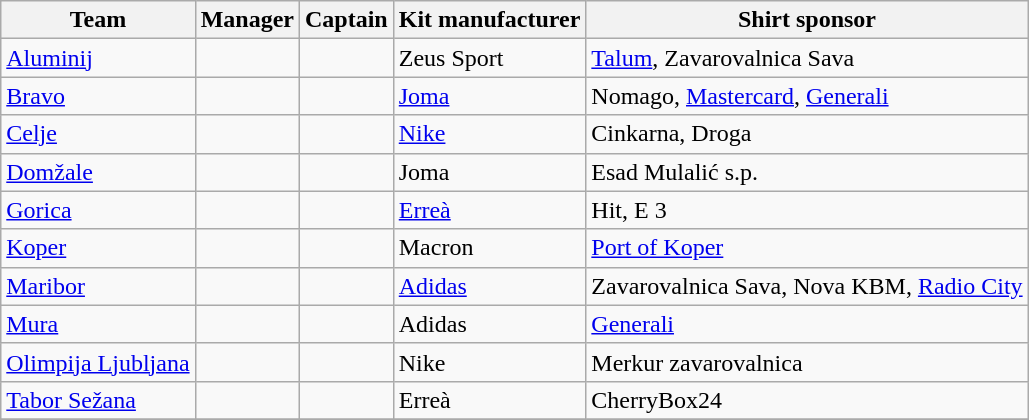<table class="wikitable sortable">
<tr>
<th>Team</th>
<th>Manager</th>
<th>Captain</th>
<th>Kit manufacturer</th>
<th>Shirt sponsor</th>
</tr>
<tr>
<td><a href='#'>Aluminij</a></td>
<td> </td>
<td> </td>
<td>Zeus Sport</td>
<td><a href='#'>Talum</a>, Zavarovalnica Sava</td>
</tr>
<tr>
<td><a href='#'>Bravo</a></td>
<td> </td>
<td> </td>
<td><a href='#'>Joma</a></td>
<td>Nomago, <a href='#'>Mastercard</a>, <a href='#'>Generali</a></td>
</tr>
<tr>
<td><a href='#'>Celje</a></td>
<td> </td>
<td> </td>
<td><a href='#'>Nike</a></td>
<td>Cinkarna, Droga</td>
</tr>
<tr>
<td><a href='#'>Domžale</a></td>
<td> </td>
<td> </td>
<td>Joma</td>
<td>Esad Mulalić s.p.</td>
</tr>
<tr>
<td><a href='#'>Gorica</a></td>
<td> </td>
<td> </td>
<td><a href='#'>Erreà</a></td>
<td>Hit, E 3</td>
</tr>
<tr>
<td><a href='#'>Koper</a></td>
<td> </td>
<td> </td>
<td>Macron</td>
<td><a href='#'>Port of Koper</a></td>
</tr>
<tr>
<td><a href='#'>Maribor</a></td>
<td> </td>
<td> </td>
<td><a href='#'>Adidas</a></td>
<td>Zavarovalnica Sava, Nova KBM, <a href='#'>Radio City</a></td>
</tr>
<tr>
<td><a href='#'>Mura</a></td>
<td> </td>
<td> </td>
<td>Adidas</td>
<td><a href='#'>Generali</a></td>
</tr>
<tr>
<td><a href='#'>Olimpija Ljubljana</a></td>
<td> </td>
<td> </td>
<td>Nike</td>
<td>Merkur zavarovalnica</td>
</tr>
<tr>
<td><a href='#'>Tabor Sežana</a></td>
<td> </td>
<td> </td>
<td>Erreà</td>
<td>CherryBox24</td>
</tr>
<tr>
</tr>
</table>
